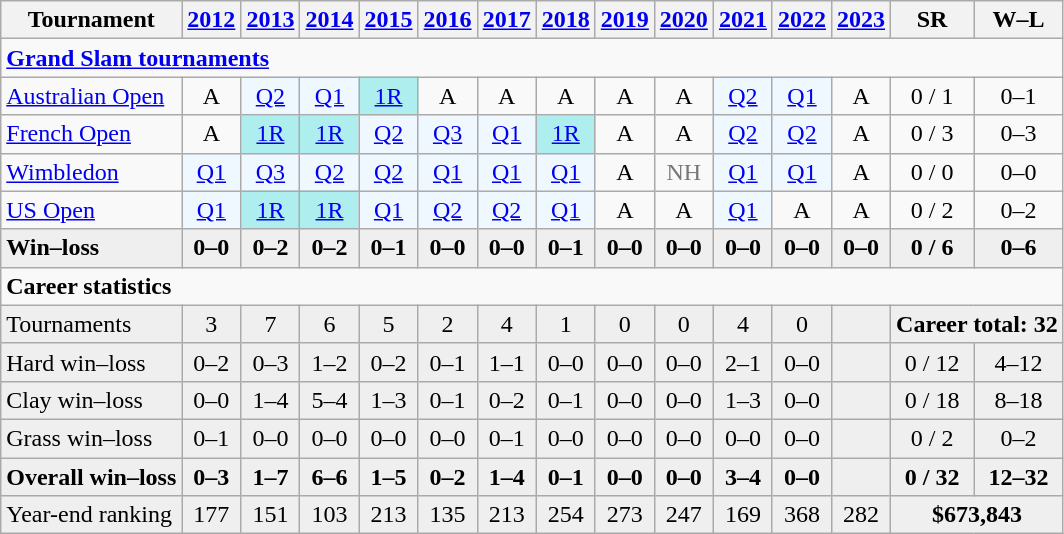<table class=wikitable style=text-align:center>
<tr>
<th>Tournament</th>
<th><a href='#'>2012</a></th>
<th><a href='#'>2013</a></th>
<th><a href='#'>2014</a></th>
<th><a href='#'>2015</a></th>
<th><a href='#'>2016</a></th>
<th><a href='#'>2017</a></th>
<th><a href='#'>2018</a></th>
<th><a href='#'>2019</a></th>
<th><a href='#'>2020</a></th>
<th><a href='#'>2021</a></th>
<th><a href='#'>2022</a></th>
<th><a href='#'>2023</a></th>
<th>SR</th>
<th>W–L</th>
</tr>
<tr>
<td colspan="15" align="left"><strong><a href='#'>Grand Slam tournaments</a></strong></td>
</tr>
<tr>
<td style=text-align:left><a href='#'>Australian Open</a></td>
<td>A</td>
<td bgcolor=f0f8ff><a href='#'>Q2</a></td>
<td bgcolor=f0f8ff><a href='#'>Q1</a></td>
<td bgcolor=#afeeee><a href='#'>1R</a></td>
<td>A</td>
<td>A</td>
<td>A</td>
<td>A</td>
<td>A</td>
<td bgcolor=f0f8ff><a href='#'>Q2</a></td>
<td bgcolor=f0f8ff><a href='#'>Q1</a></td>
<td>A</td>
<td>0 / 1</td>
<td>0–1</td>
</tr>
<tr>
<td style=text-align:left><a href='#'>French Open</a></td>
<td>A</td>
<td bgcolor=#afeeee><a href='#'>1R</a></td>
<td bgcolor=#afeeee><a href='#'>1R</a></td>
<td bgcolor=f0f8ff><a href='#'>Q2</a></td>
<td bgcolor=f0f8ff><a href='#'>Q3</a></td>
<td bgcolor=f0f8ff><a href='#'>Q1</a></td>
<td bgcolor=#afeeee><a href='#'>1R</a></td>
<td>A</td>
<td>A</td>
<td bgcolor=f0f8ff><a href='#'>Q2</a></td>
<td bgcolor="#f0f8ff"><a href='#'>Q2</a></td>
<td>A</td>
<td>0 / 3</td>
<td>0–3</td>
</tr>
<tr>
<td style=text-align:left><a href='#'>Wimbledon</a></td>
<td bgcolor=f0f8ff><a href='#'>Q1</a></td>
<td bgcolor=f0f8ff><a href='#'>Q3</a></td>
<td bgcolor=f0f8ff><a href='#'>Q2</a></td>
<td bgcolor=f0f8ff><a href='#'>Q2</a></td>
<td bgcolor=f0f8ff><a href='#'>Q1</a></td>
<td bgcolor=f0f8ff><a href='#'>Q1</a></td>
<td bgcolor=f0f8ff><a href='#'>Q1</a></td>
<td>A</td>
<td style=color:#767676>NH</td>
<td bgcolor=f0f8ff><a href='#'>Q1</a></td>
<td bgcolor=f0f8ff><a href='#'>Q1</a></td>
<td>A</td>
<td>0 / 0</td>
<td>0–0</td>
</tr>
<tr>
<td style=text-align:left><a href='#'>US Open</a></td>
<td bgcolor=f0f8ff><a href='#'>Q1</a></td>
<td bgcolor=#afeeee><a href='#'>1R</a></td>
<td bgcolor=#afeeee><a href='#'>1R</a></td>
<td bgcolor=f0f8ff><a href='#'>Q1</a></td>
<td bgcolor=f0f8ff><a href='#'>Q2</a></td>
<td bgcolor=f0f8ff><a href='#'>Q2</a></td>
<td bgcolor=f0f8ff><a href='#'>Q1</a></td>
<td>A</td>
<td>A</td>
<td bgcolor=f0f8ff><a href='#'>Q1</a></td>
<td>A</td>
<td>A</td>
<td>0 / 2</td>
<td>0–2</td>
</tr>
<tr style=background:#efefef;font-weight:bold>
<td style=text-align:left>Win–loss</td>
<td>0–0</td>
<td>0–2</td>
<td>0–2</td>
<td>0–1</td>
<td>0–0</td>
<td>0–0</td>
<td>0–1</td>
<td>0–0</td>
<td>0–0</td>
<td>0–0</td>
<td>0–0</td>
<td>0–0</td>
<td>0 / 6</td>
<td>0–6</td>
</tr>
<tr>
<td colspan="15" align="left"><strong>Career statistics</strong></td>
</tr>
<tr style=background:#efefef>
<td align=left>Tournaments</td>
<td>3</td>
<td>7</td>
<td>6</td>
<td>5</td>
<td>2</td>
<td>4</td>
<td>1</td>
<td>0</td>
<td>0</td>
<td>4</td>
<td>0</td>
<td></td>
<td colspan=3><strong>Career total: 32</strong></td>
</tr>
<tr style=background:#efefef>
<td align=left>Hard win–loss</td>
<td>0–2</td>
<td>0–3</td>
<td>1–2</td>
<td>0–2</td>
<td>0–1</td>
<td>1–1</td>
<td>0–0</td>
<td>0–0</td>
<td>0–0</td>
<td>2–1</td>
<td>0–0</td>
<td></td>
<td>0 / 12</td>
<td>4–12</td>
</tr>
<tr style=background:#efefef>
<td align=left>Clay win–loss</td>
<td>0–0</td>
<td>1–4</td>
<td>5–4</td>
<td>1–3</td>
<td>0–1</td>
<td>0–2</td>
<td>0–1</td>
<td>0–0</td>
<td>0–0</td>
<td>1–3</td>
<td>0–0</td>
<td></td>
<td>0 / 18</td>
<td>8–18</td>
</tr>
<tr style=background:#efefef>
<td align=left>Grass win–loss</td>
<td>0–1</td>
<td>0–0</td>
<td>0–0</td>
<td>0–0</td>
<td>0–0</td>
<td>0–1</td>
<td>0–0</td>
<td>0–0</td>
<td>0–0</td>
<td>0–0</td>
<td>0–0</td>
<td></td>
<td>0 / 2</td>
<td>0–2</td>
</tr>
<tr style=background:#efefef;font-weight:bold>
<td align=left>Overall win–loss</td>
<td>0–3</td>
<td>1–7</td>
<td>6–6</td>
<td>1–5</td>
<td>0–2</td>
<td>1–4</td>
<td>0–1</td>
<td>0–0</td>
<td>0–0</td>
<td>3–4</td>
<td>0–0</td>
<td></td>
<td>0 / 32</td>
<td>12–32</td>
</tr>
<tr style=background:#efefef>
<td align=left>Year-end ranking</td>
<td>177</td>
<td>151</td>
<td>103</td>
<td>213</td>
<td>135</td>
<td>213</td>
<td>254</td>
<td>273</td>
<td>247</td>
<td>169</td>
<td>368</td>
<td>282</td>
<td colspan=3><strong>$673,843</strong></td>
</tr>
</table>
